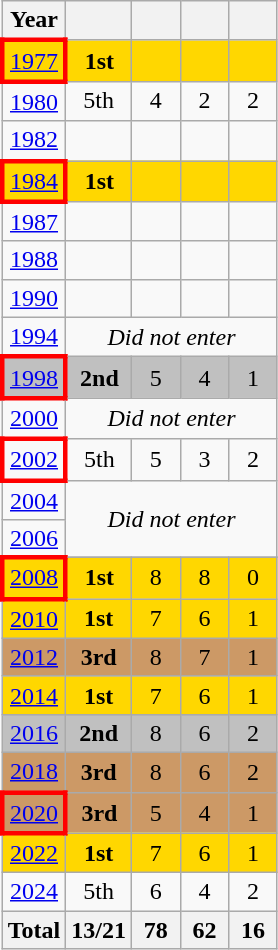<table class="wikitable" style="text-align:center">
<tr>
<th>Year</th>
<th></th>
<th width=25></th>
<th width=25></th>
<th width=25></th>
</tr>
<tr style="background:gold;">
<td style="border: 3px solid red"> <a href='#'>1977</a></td>
<td><strong>1st</strong></td>
<td></td>
<td></td>
<td></td>
</tr>
<tr>
<td> <a href='#'>1980</a></td>
<td>5th</td>
<td>4</td>
<td>2</td>
<td>2</td>
</tr>
<tr>
<td> <a href='#'>1982</a></td>
<td></td>
<td></td>
<td></td>
<td></td>
</tr>
<tr style="background:gold;">
<td style="border: 3px solid red"> <a href='#'>1984</a></td>
<td><strong>1st</strong></td>
<td></td>
<td></td>
<td></td>
</tr>
<tr>
<td> <a href='#'>1987</a></td>
<td></td>
<td></td>
<td></td>
<td></td>
</tr>
<tr>
<td> <a href='#'>1988</a></td>
<td></td>
<td></td>
<td></td>
<td></td>
</tr>
<tr>
<td> <a href='#'>1990</a></td>
<td></td>
<td></td>
<td></td>
<td></td>
</tr>
<tr>
<td> <a href='#'>1994</a></td>
<td colspan=4><em>Did not enter</em></td>
</tr>
<tr style="background:silver;">
<td style="border: 3px solid red"> <a href='#'>1998</a></td>
<td><strong>2nd</strong></td>
<td>5</td>
<td>4</td>
<td>1</td>
</tr>
<tr>
<td> <a href='#'>2000</a></td>
<td colspan=4><em>Did not enter</em></td>
</tr>
<tr>
<td style="border: 3px solid red"> <a href='#'>2002</a></td>
<td>5th</td>
<td>5</td>
<td>3</td>
<td>2</td>
</tr>
<tr>
<td> <a href='#'>2004</a></td>
<td colspan=4 rowspan=2><em>Did not enter</em></td>
</tr>
<tr>
<td> <a href='#'>2006</a></td>
</tr>
<tr>
</tr>
<tr style="background:gold;">
<td style="border: 3px solid red"> <a href='#'>2008</a></td>
<td><strong>1st</strong></td>
<td>8</td>
<td>8</td>
<td>0</td>
</tr>
<tr style="background:gold;">
<td> <a href='#'>2010</a></td>
<td><strong>1st</strong></td>
<td>7</td>
<td>6</td>
<td>1</td>
</tr>
<tr style="background:#cc9966;">
<td> <a href='#'>2012</a></td>
<td><strong>3rd</strong></td>
<td>8</td>
<td>7</td>
<td>1</td>
</tr>
<tr style="background:gold;">
<td> <a href='#'>2014</a></td>
<td><strong>1st</strong></td>
<td>7</td>
<td>6</td>
<td>1</td>
</tr>
<tr style="background:silver;">
<td> <a href='#'>2016</a></td>
<td><strong>2nd</strong></td>
<td>8</td>
<td>6</td>
<td>2</td>
</tr>
<tr style="background:#cc9966;">
<td> <a href='#'>2018</a></td>
<td><strong>3rd</strong></td>
<td>8</td>
<td>6</td>
<td>2</td>
</tr>
<tr style="background:#cc9966;">
<td style="border: 3px solid red"> <a href='#'>2020</a></td>
<td><strong>3rd</strong></td>
<td>5</td>
<td>4</td>
<td>1</td>
</tr>
<tr style="background:gold;">
<td> <a href='#'>2022</a></td>
<td><strong>1st</strong></td>
<td>7</td>
<td>6</td>
<td>1</td>
</tr>
<tr>
<td> <a href='#'>2024</a></td>
<td>5th</td>
<td>6</td>
<td>4</td>
<td>2</td>
</tr>
<tr>
<th>Total</th>
<th>13/21</th>
<th>78</th>
<th>62</th>
<th>16</th>
</tr>
</table>
